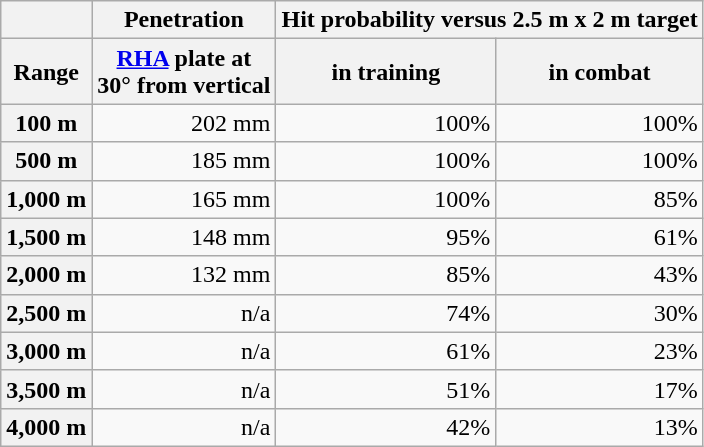<table class="wikitable">
<tr>
<th></th>
<th>Penetration</th>
<th colspan=2>Hit probability versus 2.5 m x 2 m target</th>
</tr>
<tr>
<th>Range</th>
<th><a href='#'>RHA</a> plate at<br>30° from vertical</th>
<th>in training</th>
<th>in combat</th>
</tr>
<tr align="right">
<th>100 m</th>
<td>202 mm</td>
<td>100%</td>
<td>100%</td>
</tr>
<tr align="right">
<th>500 m</th>
<td>185 mm</td>
<td>100%</td>
<td>100%</td>
</tr>
<tr align="right">
<th>1,000 m</th>
<td>165 mm</td>
<td>100%</td>
<td>85%</td>
</tr>
<tr align="right">
<th>1,500 m</th>
<td>148 mm</td>
<td>95%</td>
<td>61%</td>
</tr>
<tr align="right">
<th>2,000 m</th>
<td>132 mm</td>
<td>85%</td>
<td>43%</td>
</tr>
<tr align="right">
<th>2,500 m</th>
<td>n/a</td>
<td>74%</td>
<td>30%</td>
</tr>
<tr align="right">
<th>3,000 m</th>
<td>n/a</td>
<td>61%</td>
<td>23%</td>
</tr>
<tr align="right">
<th>3,500 m</th>
<td>n/a</td>
<td>51%</td>
<td>17%</td>
</tr>
<tr align="right">
<th>4,000 m</th>
<td>n/a</td>
<td>42%</td>
<td>13%</td>
</tr>
</table>
